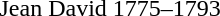<table>
<tr>
<td>Jean David</td>
<td>1775–1793</td>
</tr>
</table>
